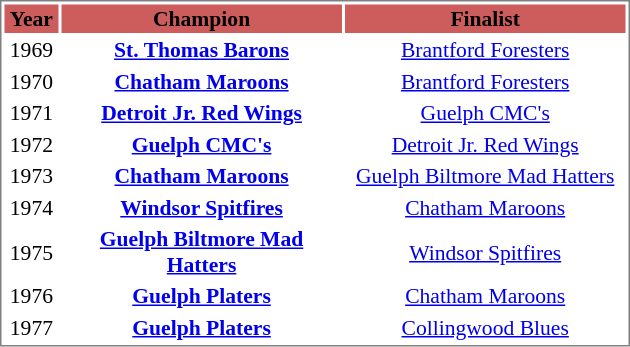<table cellpadding="0">
<tr align="left" style="vertical-align: top">
<td></td>
<td><br><table cellpadding="1" width="420px" style="font-size: 90%; border: 1px solid gray;">
<tr align="center">
<th style="background: #CD5C5C;" width="30"><strong>Year</strong></th>
<th style="background: #CD5C5C;" width="165"><strong>Champion</strong></th>
<th style="background: #CD5C5C;" width="165"><strong>Finalist</strong></th>
</tr>
<tr align="center">
<td>1969</td>
<td><strong><a href='#'>St. Thomas Barons</a></strong></td>
<td><a href='#'>Brantford Foresters</a></td>
</tr>
<tr align="center">
<td>1970</td>
<td><strong><a href='#'>Chatham Maroons</a></strong></td>
<td><a href='#'>Brantford Foresters</a></td>
</tr>
<tr align="center">
<td>1971</td>
<td><strong><a href='#'>Detroit Jr. Red Wings</a></strong></td>
<td><a href='#'>Guelph CMC's</a></td>
</tr>
<tr align="center">
<td>1972</td>
<td><strong><a href='#'>Guelph CMC's</a></strong></td>
<td><a href='#'>Detroit Jr. Red Wings</a></td>
</tr>
<tr align="center">
<td>1973</td>
<td><strong><a href='#'>Chatham Maroons</a></strong></td>
<td><a href='#'>Guelph Biltmore Mad Hatters</a></td>
</tr>
<tr align="center">
<td>1974</td>
<td><strong><a href='#'>Windsor Spitfires</a></strong></td>
<td><a href='#'>Chatham Maroons</a></td>
</tr>
<tr align="center">
<td>1975</td>
<td><strong><a href='#'>Guelph Biltmore Mad Hatters</a></strong></td>
<td><a href='#'>Windsor Spitfires</a></td>
</tr>
<tr align="center">
<td>1976</td>
<td><strong><a href='#'>Guelph Platers</a></strong></td>
<td><a href='#'>Chatham Maroons</a></td>
</tr>
<tr align="center">
<td>1977</td>
<td><strong><a href='#'>Guelph Platers</a></strong></td>
<td><a href='#'>Collingwood Blues</a></td>
</tr>
</table>
</td>
</tr>
</table>
